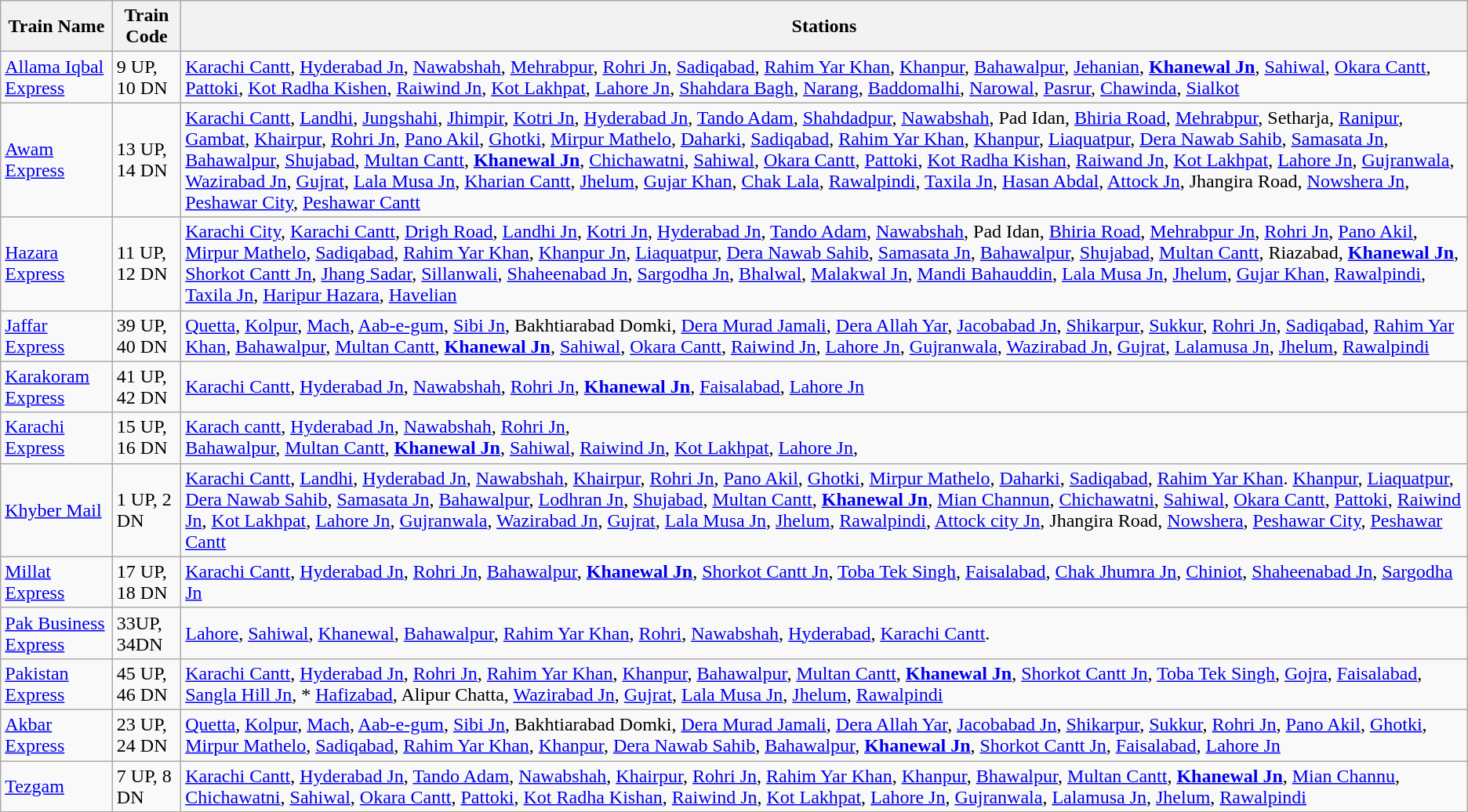<table class="wikitable" style="text-align:left">
<tr>
<th>Train Name</th>
<th>Train Code</th>
<th>Stations</th>
</tr>
<tr>
<td><a href='#'>Allama Iqbal Express</a></td>
<td>9 UP, 10 DN</td>
<td><a href='#'>Karachi Cantt</a>, <a href='#'>Hyderabad Jn</a>, <a href='#'>Nawabshah</a>, <a href='#'>Mehrabpur</a>, <a href='#'>Rohri Jn</a>, <a href='#'>Sadiqabad</a>, <a href='#'>Rahim Yar Khan</a>, <a href='#'>Khanpur</a>, <a href='#'>Bahawalpur</a>, <a href='#'>Jehanian</a>, <strong><a href='#'>Khanewal Jn</a></strong>, <a href='#'>Sahiwal</a>,   <a href='#'>Okara Cantt</a>, <a href='#'>Pattoki</a>, <a href='#'>Kot Radha Kishen</a>, <a href='#'>Raiwind Jn</a>, <a href='#'>Kot Lakhpat</a>, <a href='#'>Lahore Jn</a>, <a href='#'>Shahdara Bagh</a>, <a href='#'>Narang</a>, <a href='#'>Baddomalhi</a>, <a href='#'>Narowal</a>, <a href='#'>Pasrur</a>, <a href='#'>Chawinda</a>, <a href='#'>Sialkot</a></td>
</tr>
<tr>
<td><a href='#'>Awam Express</a></td>
<td>13 UP, 14 DN</td>
<td><a href='#'>Karachi Cantt</a>, <a href='#'>Landhi</a>, <a href='#'>Jungshahi</a>, <a href='#'>Jhimpir</a>, <a href='#'>Kotri Jn</a>, <a href='#'>Hyderabad Jn</a>, <a href='#'>Tando Adam</a>, <a href='#'>Shahdadpur</a>, <a href='#'>Nawabshah</a>, Pad Idan, <a href='#'>Bhiria Road</a>, <a href='#'>Mehrabpur</a>, Setharja, <a href='#'>Ranipur</a>, <a href='#'>Gambat</a>, <a href='#'>Khairpur</a>, <a href='#'>Rohri Jn</a>, <a href='#'>Pano Akil</a>, <a href='#'>Ghotki</a>, <a href='#'>Mirpur Mathelo</a>, <a href='#'>Daharki</a>, <a href='#'>Sadiqabad</a>, <a href='#'>Rahim Yar Khan</a>, <a href='#'>Khanpur</a>, <a href='#'>Liaquatpur</a>, <a href='#'>Dera Nawab Sahib</a>, <a href='#'>Samasata Jn</a>, <a href='#'>Bahawalpur</a>, <a href='#'>Shujabad</a>, <a href='#'>Multan Cantt</a>, <strong><a href='#'>Khanewal Jn</a></strong>, <a href='#'>Chichawatni</a>, <a href='#'>Sahiwal</a>, <a href='#'>Okara Cantt</a>, <a href='#'>Pattoki</a>, <a href='#'>Kot Radha Kishan</a>, <a href='#'>Raiwand Jn</a>, <a href='#'>Kot Lakhpat</a>, <a href='#'>Lahore Jn</a>, <a href='#'>Gujranwala</a>, <a href='#'>Wazirabad Jn</a>, <a href='#'>Gujrat</a>, <a href='#'>Lala Musa Jn</a>, <a href='#'>Kharian Cantt</a>, <a href='#'>Jhelum</a>, <a href='#'>Gujar Khan</a>, <a href='#'>Chak Lala</a>, <a href='#'>Rawalpindi</a>, <a href='#'>Taxila Jn</a>, <a href='#'>Hasan Abdal</a>, <a href='#'>Attock Jn</a>, Jhangira Road, <a href='#'>Nowshera Jn</a>, <a href='#'>Peshawar City</a>, <a href='#'>Peshawar Cantt</a></td>
</tr>
<tr>
<td><a href='#'>Hazara Express</a></td>
<td>11 UP, 12 DN</td>
<td><a href='#'>Karachi City</a>, <a href='#'>Karachi Cantt</a>, <a href='#'>Drigh Road</a>, <a href='#'>Landhi Jn</a>, <a href='#'>Kotri Jn</a>, <a href='#'>Hyderabad Jn</a>, <a href='#'>Tando Adam</a>, <a href='#'>Nawabshah</a>, Pad Idan, <a href='#'>Bhiria Road</a>, <a href='#'>Mehrabpur Jn</a>, <a href='#'>Rohri Jn</a>, <a href='#'>Pano Akil</a>, <a href='#'>Mirpur Mathelo</a>, <a href='#'>Sadiqabad</a>, <a href='#'>Rahim Yar Khan</a>, <a href='#'>Khanpur Jn</a>, <a href='#'>Liaquatpur</a>, <a href='#'>Dera Nawab Sahib</a>, <a href='#'>Samasata Jn</a>, <a href='#'>Bahawalpur</a>, <a href='#'>Shujabad</a>, <a href='#'>Multan Cantt</a>, Riazabad, <strong><a href='#'>Khanewal Jn</a></strong>, <a href='#'>Shorkot Cantt Jn</a>, <a href='#'>Jhang Sadar</a>, <a href='#'>Sillanwali</a>, <a href='#'>Shaheenabad Jn</a>, <a href='#'>Sargodha Jn</a>, <a href='#'>Bhalwal</a>, <a href='#'>Malakwal Jn</a>, <a href='#'>Mandi Bahauddin</a>, <a href='#'>Lala Musa Jn</a>, <a href='#'>Jhelum</a>, <a href='#'>Gujar Khan</a>, <a href='#'>Rawalpindi</a>, <a href='#'>Taxila Jn</a>, <a href='#'>Haripur Hazara</a>, <a href='#'>Havelian</a></td>
</tr>
<tr>
<td><a href='#'>Jaffar Express</a></td>
<td>39 UP, 40 DN</td>
<td><a href='#'>Quetta</a>, <a href='#'>Kolpur</a>, <a href='#'>Mach</a>, <a href='#'>Aab-e-gum</a>, <a href='#'>Sibi Jn</a>, Bakhtiarabad Domki, <a href='#'>Dera Murad Jamali</a>, <a href='#'>Dera Allah Yar</a>, <a href='#'>Jacobabad Jn</a>, <a href='#'>Shikarpur</a>, <a href='#'>Sukkur</a>, <a href='#'>Rohri Jn</a>, <a href='#'>Sadiqabad</a>, <a href='#'>Rahim Yar Khan</a>, <a href='#'>Bahawalpur</a>, <a href='#'>Multan Cantt</a>, <strong><a href='#'>Khanewal Jn</a></strong>, <a href='#'>Sahiwal</a>, <a href='#'>Okara Cantt</a>, <a href='#'>Raiwind Jn</a>, <a href='#'>Lahore Jn</a>, <a href='#'>Gujranwala</a>, <a href='#'>Wazirabad Jn</a>, <a href='#'>Gujrat</a>, <a href='#'>Lalamusa Jn</a>, <a href='#'>Jhelum</a>, <a href='#'>Rawalpindi</a></td>
</tr>
<tr>
<td><a href='#'>Karakoram Express</a></td>
<td>41 UP, 42 DN</td>
<td><a href='#'>Karachi Cantt</a>, <a href='#'>Hyderabad Jn</a>, <a href='#'>Nawabshah</a>, <a href='#'>Rohri Jn</a>, <strong><a href='#'>Khanewal Jn</a></strong>, <a href='#'>Faisalabad</a>, <a href='#'>Lahore Jn</a></td>
</tr>
<tr>
<td><a href='#'>Karachi Express</a></td>
<td>15 UP, 16 DN</td>
<td><a href='#'>Karach cantt</a>, <a href='#'>Hyderabad Jn</a>, <a href='#'>Nawabshah</a>, <a href='#'>Rohri Jn</a>,<br><a href='#'>Bahawalpur</a>, <a href='#'>Multan Cantt</a>, <strong><a href='#'>Khanewal Jn</a></strong>, <a href='#'>Sahiwal</a>, <a href='#'>Raiwind Jn</a>, <a href='#'>Kot Lakhpat</a>, <a href='#'>Lahore Jn</a>,</td>
</tr>
<tr>
<td><a href='#'>Khyber Mail</a></td>
<td>1 UP, 2 DN</td>
<td><a href='#'>Karachi Cantt</a>, <a href='#'>Landhi</a>, <a href='#'>Hyderabad Jn</a>, <a href='#'>Nawabshah</a>, <a href='#'>Khairpur</a>, <a href='#'>Rohri Jn</a>, <a href='#'>Pano Akil</a>, <a href='#'>Ghotki</a>, <a href='#'>Mirpur Mathelo</a>, <a href='#'>Daharki</a>, <a href='#'>Sadiqabad</a>, <a href='#'>Rahim Yar Khan</a>. <a href='#'>Khanpur</a>, <a href='#'>Liaquatpur</a>, <a href='#'>Dera Nawab Sahib</a>, <a href='#'>Samasata Jn</a>, <a href='#'>Bahawalpur</a>, <a href='#'>Lodhran Jn</a>, <a href='#'>Shujabad</a>, <a href='#'>Multan Cantt</a>, <strong><a href='#'>Khanewal Jn</a></strong>, <a href='#'>Mian Channun</a>, <a href='#'>Chichawatni</a>, <a href='#'>Sahiwal</a>, <a href='#'>Okara Cantt</a>, <a href='#'>Pattoki</a>, <a href='#'>Raiwind Jn</a>, <a href='#'>Kot Lakhpat</a>, <a href='#'>Lahore Jn</a>, <a href='#'>Gujranwala</a>, <a href='#'>Wazirabad Jn</a>, <a href='#'>Gujrat</a>, <a href='#'>Lala Musa Jn</a>, <a href='#'>Jhelum</a>, <a href='#'>Rawalpindi</a>, <a href='#'>Attock city Jn</a>, Jhangira Road, <a href='#'>Nowshera</a>, <a href='#'>Peshawar City</a>, <a href='#'>Peshawar Cantt</a></td>
</tr>
<tr>
<td><a href='#'>Millat Express</a></td>
<td>17 UP, 18 DN</td>
<td><a href='#'>Karachi Cantt</a>, <a href='#'>Hyderabad Jn</a>, <a href='#'>Rohri Jn</a>, <a href='#'>Bahawalpur</a>, <strong><a href='#'>Khanewal Jn</a></strong>, <a href='#'>Shorkot Cantt Jn</a>, <a href='#'>Toba Tek Singh</a>, <a href='#'>Faisalabad</a>, <a href='#'>Chak Jhumra Jn</a>, <a href='#'>Chiniot</a>, <a href='#'>Shaheenabad Jn</a>, <a href='#'>Sargodha Jn</a></td>
</tr>
<tr>
<td><a href='#'>Pak Business Express</a></td>
<td>33UP, 34DN</td>
<td><a href='#'>Lahore</a>, <a href='#'>Sahiwal</a>, <a href='#'>Khanewal</a>, <a href='#'>Bahawalpur</a>, <a href='#'>Rahim Yar Khan</a>, <a href='#'>Rohri</a>, <a href='#'>Nawabshah</a>, <a href='#'>Hyderabad</a>, <a href='#'>Karachi Cantt</a>.</td>
</tr>
<tr>
<td><a href='#'>Pakistan Express</a></td>
<td>45 UP, 46 DN</td>
<td><a href='#'>Karachi Cantt</a>, <a href='#'>Hyderabad Jn</a>, <a href='#'>Rohri Jn</a>, <a href='#'>Rahim Yar Khan</a>, <a href='#'>Khanpur</a>, <a href='#'>Bahawalpur</a>, <a href='#'>Multan Cantt</a>, <strong><a href='#'>Khanewal Jn</a></strong>, <a href='#'>Shorkot Cantt Jn</a>, <a href='#'>Toba Tek Singh</a>, <a href='#'>Gojra</a>, <a href='#'>Faisalabad</a>, <a href='#'>Sangla Hill Jn</a>, * <a href='#'>Hafizabad</a>, Alipur Chatta, <a href='#'>Wazirabad Jn</a>, <a href='#'>Gujrat</a>, <a href='#'>Lala Musa Jn</a>, <a href='#'>Jhelum</a>, <a href='#'>Rawalpindi</a></td>
</tr>
<tr>
<td><a href='#'>Akbar Express</a></td>
<td>23 UP, 24 DN</td>
<td><a href='#'>Quetta</a>, <a href='#'>Kolpur</a>, <a href='#'>Mach</a>, <a href='#'>Aab-e-gum</a>, <a href='#'>Sibi Jn</a>, Bakhtiarabad Domki, <a href='#'>Dera Murad Jamali</a>, <a href='#'>Dera Allah Yar</a>, <a href='#'>Jacobabad Jn</a>, <a href='#'>Shikarpur</a>, <a href='#'>Sukkur</a>, <a href='#'>Rohri Jn</a>, <a href='#'>Pano Akil</a>, <a href='#'>Ghotki</a>, <a href='#'>Mirpur Mathelo</a>, <a href='#'>Sadiqabad</a>, <a href='#'>Rahim Yar Khan</a>, <a href='#'>Khanpur</a>, <a href='#'>Dera Nawab Sahib</a>, <a href='#'>Bahawalpur</a>, <strong><a href='#'>Khanewal Jn</a></strong>, <a href='#'>Shorkot Cantt Jn</a>, <a href='#'>Faisalabad</a>, <a href='#'>Lahore Jn</a></td>
</tr>
<tr>
<td><a href='#'>Tezgam</a></td>
<td>7 UP, 8 DN</td>
<td><a href='#'>Karachi Cantt</a>, <a href='#'>Hyderabad Jn</a>, <a href='#'>Tando Adam</a>, <a href='#'>Nawabshah</a>, <a href='#'>Khairpur</a>, <a href='#'>Rohri Jn</a>, <a href='#'>Rahim Yar Khan</a>, <a href='#'>Khanpur</a>, <a href='#'>Bhawalpur</a>, <a href='#'>Multan Cantt</a>,  <strong><a href='#'>Khanewal Jn</a></strong>, <a href='#'>Mian Channu</a>, <a href='#'>Chichawatni</a>, <a href='#'>Sahiwal</a>, <a href='#'>Okara Cantt</a>, <a href='#'>Pattoki</a>, <a href='#'>Kot Radha Kishan</a>, <a href='#'>Raiwind Jn</a>, <a href='#'>Kot Lakhpat</a>, <a href='#'>Lahore Jn</a>, <a href='#'>Gujranwala</a>, <a href='#'>Lalamusa Jn</a>, <a href='#'>Jhelum</a>, <a href='#'>Rawalpindi</a></td>
</tr>
<tr>
</tr>
</table>
